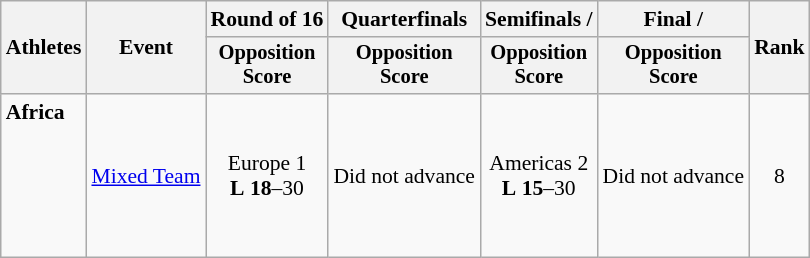<table class=wikitable style="font-size:90%">
<tr>
<th rowspan="2">Athletes</th>
<th rowspan="2">Event</th>
<th>Round of 16</th>
<th>Quarterfinals</th>
<th>Semifinals / </th>
<th>Final / </th>
<th rowspan=2>Rank</th>
</tr>
<tr style="font-size:95%">
<th>Opposition<br>Score</th>
<th>Opposition<br>Score</th>
<th>Opposition<br>Score</th>
<th>Opposition<br>Score</th>
</tr>
<tr align=center>
<td align=left><strong>Africa</strong><br><br><br><br><br><br></td>
<td align=left><a href='#'>Mixed Team</a></td>
<td>Europe 1<br><strong>L</strong> <strong>18</strong>–30</td>
<td>Did not advance</td>
<td>Americas 2<br><strong>L</strong> <strong>15</strong>–30</td>
<td>Did not advance</td>
<td>8</td>
</tr>
</table>
